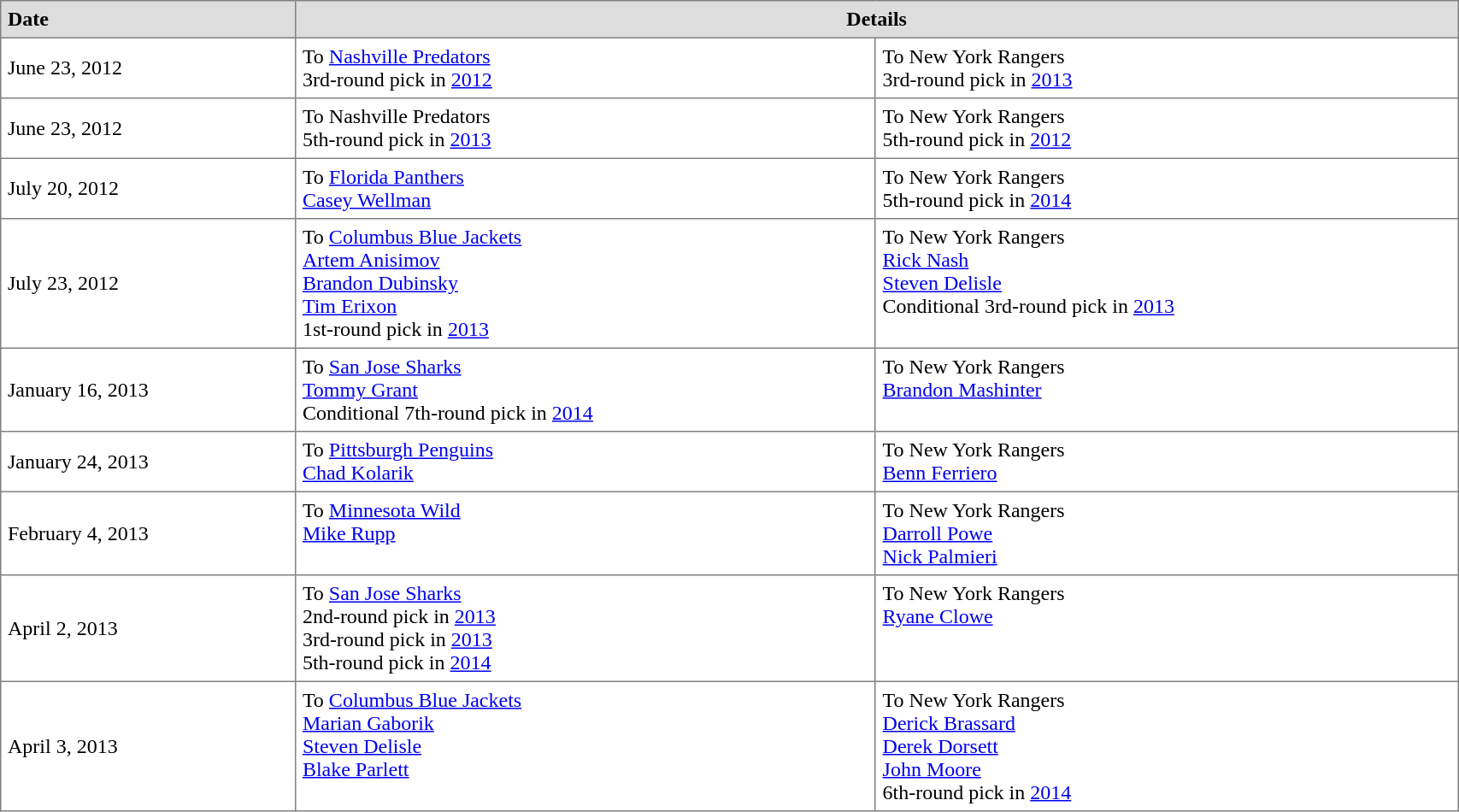<table border="1"  cellpadding="5" style="border-collapse:collapse; width:90%;">
<tr style="background:#ddd;">
<th style="text-align:left">Date</th>
<th colspan="2">Details</th>
</tr>
<tr>
<td>June 23, 2012</td>
<td valign="top">To <a href='#'>Nashville Predators</a><br>3rd-round pick in <a href='#'>2012</a></td>
<td valign="top">To New York Rangers<br>3rd-round pick in <a href='#'>2013</a></td>
</tr>
<tr>
<td>June 23, 2012</td>
<td valign="top">To Nashville Predators<br>5th-round pick in <a href='#'>2013</a></td>
<td valign="top">To New York Rangers<br>5th-round pick in <a href='#'>2012</a></td>
</tr>
<tr>
<td>July 20, 2012</td>
<td valign="top">To <a href='#'>Florida Panthers</a><br><a href='#'>Casey Wellman</a></td>
<td valign="top">To New York Rangers<br>5th-round pick in <a href='#'>2014</a></td>
</tr>
<tr>
<td>July 23, 2012</td>
<td valign="top">To <a href='#'>Columbus Blue Jackets</a><br><a href='#'>Artem Anisimov</a><br><a href='#'>Brandon Dubinsky</a><br><a href='#'>Tim Erixon</a><br>1st-round pick in <a href='#'>2013</a></td>
<td valign="top">To New York Rangers<br><a href='#'>Rick Nash</a><br><a href='#'>Steven Delisle</a><br>Conditional 3rd-round pick in <a href='#'>2013</a></td>
</tr>
<tr>
<td>January 16, 2013</td>
<td valign="top">To <a href='#'>San Jose Sharks</a><br><a href='#'>Tommy Grant</a><br>Conditional 7th-round pick in <a href='#'>2014</a></td>
<td valign="top">To New York Rangers<br><a href='#'>Brandon Mashinter</a></td>
</tr>
<tr>
<td>January 24, 2013</td>
<td valign="top">To <a href='#'>Pittsburgh Penguins</a><br><a href='#'>Chad Kolarik</a></td>
<td valign="top">To New York Rangers<br><a href='#'>Benn Ferriero</a></td>
</tr>
<tr>
<td>February 4, 2013</td>
<td valign="top">To <a href='#'>Minnesota Wild</a><br><a href='#'>Mike Rupp</a></td>
<td valign="top">To New York Rangers<br><a href='#'>Darroll Powe</a><br><a href='#'>Nick Palmieri</a></td>
</tr>
<tr>
<td>April 2, 2013</td>
<td valign="top">To <a href='#'>San Jose Sharks</a><br>2nd-round pick in <a href='#'>2013</a><br>3rd-round pick in <a href='#'>2013</a><br>5th-round pick in <a href='#'>2014</a></td>
<td valign="top">To New York Rangers<br><a href='#'>Ryane Clowe</a></td>
</tr>
<tr>
<td>April 3, 2013</td>
<td valign="top">To <a href='#'>Columbus Blue Jackets</a><br><a href='#'>Marian Gaborik</a><br><a href='#'>Steven Delisle</a><br><a href='#'>Blake Parlett</a></td>
<td valign="top">To New York Rangers<br><a href='#'>Derick Brassard</a><br><a href='#'>Derek Dorsett</a><br><a href='#'>John Moore</a><br>6th-round pick in <a href='#'>2014</a></td>
</tr>
</table>
